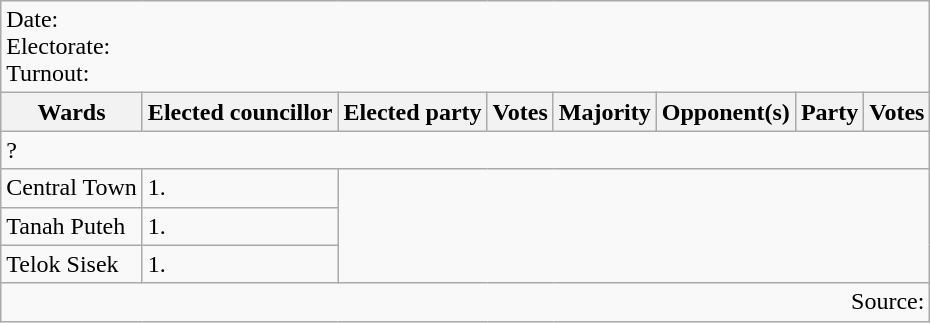<table class=wikitable>
<tr>
<td colspan=8>Date: <br>Electorate: <br>Turnout:</td>
</tr>
<tr>
<th>Wards</th>
<th>Elected councillor</th>
<th>Elected party</th>
<th>Votes</th>
<th>Majority</th>
<th>Opponent(s)</th>
<th>Party</th>
<th>Votes</th>
</tr>
<tr>
<td colspan=8>? </td>
</tr>
<tr>
<td>Central Town</td>
<td>1.</td>
</tr>
<tr>
<td>Tanah Puteh</td>
<td>1.</td>
</tr>
<tr>
<td>Telok Sisek</td>
<td>1.</td>
</tr>
<tr>
<td colspan=8 align=right>Source:</td>
</tr>
</table>
